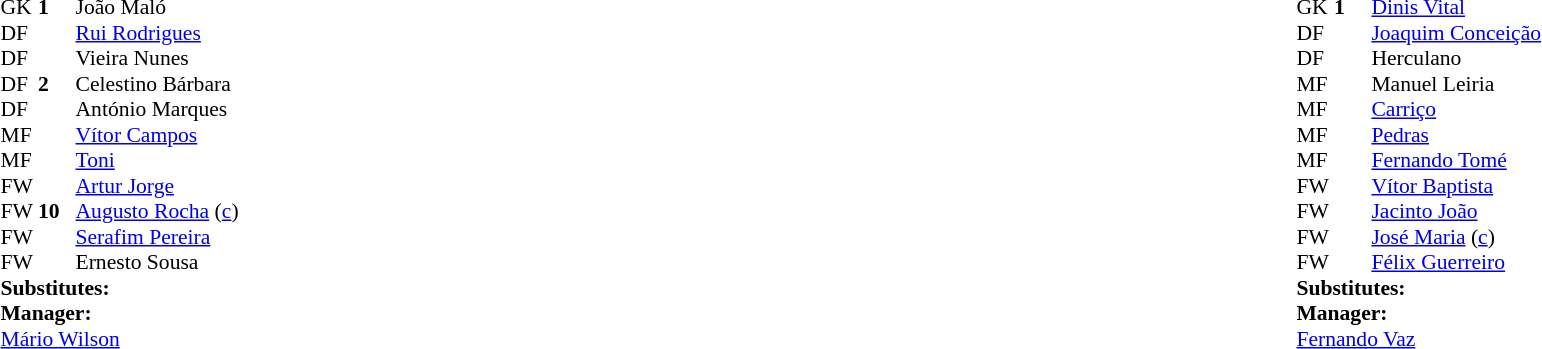<table width="100%">
<tr>
<td valign="top" width="50%"><br><table style="font-size: 90%" cellspacing="0" cellpadding="0">
<tr>
<td colspan="4"></td>
</tr>
<tr>
<th width=25></th>
<th width=25></th>
</tr>
<tr>
<td>GK</td>
<td><strong>1</strong></td>
<td> João Maló</td>
</tr>
<tr>
<td>DF</td>
<td></td>
<td> <a href='#'>Rui Rodrigues</a></td>
</tr>
<tr>
<td>DF</td>
<td></td>
<td> Vieira Nunes</td>
</tr>
<tr>
<td>DF</td>
<td><strong>2</strong></td>
<td> Celestino Bárbara</td>
</tr>
<tr>
<td>DF</td>
<td></td>
<td> António Marques</td>
</tr>
<tr>
<td>MF</td>
<td></td>
<td> <a href='#'>Vítor Campos</a></td>
</tr>
<tr>
<td>MF</td>
<td></td>
<td> <a href='#'>Toni</a></td>
</tr>
<tr>
<td>FW</td>
<td></td>
<td> <a href='#'>Artur Jorge</a></td>
</tr>
<tr>
<td>FW</td>
<td><strong>10</strong></td>
<td> <a href='#'>Augusto Rocha</a> (<a href='#'>c</a>)</td>
</tr>
<tr>
<td>FW</td>
<td></td>
<td> <a href='#'>Serafim Pereira</a></td>
</tr>
<tr>
<td>FW</td>
<td></td>
<td> Ernesto Sousa</td>
</tr>
<tr>
<td colspan=3><strong>Substitutes:</strong></td>
</tr>
<tr>
<td colspan=3><strong>Manager:</strong></td>
</tr>
<tr>
<td colspan=4> <a href='#'>Mário Wilson</a></td>
</tr>
</table>
</td>
<td valign="top"></td>
<td valign="top" width="50%"><br><table style="font-size: 90%" cellspacing="0" cellpadding="0" align=center>
<tr>
<td colspan="4"></td>
</tr>
<tr>
<th width=25></th>
<th width=25></th>
</tr>
<tr>
<td>GK</td>
<td><strong>1</strong></td>
<td> <a href='#'>Dinis Vital</a></td>
</tr>
<tr>
<td>DF</td>
<td></td>
<td> <a href='#'>Joaquim Conceição</a></td>
</tr>
<tr>
<td>DF</td>
<td></td>
<td> Herculano</td>
</tr>
<tr>
<td>MF</td>
<td></td>
<td> Manuel Leiria</td>
</tr>
<tr>
<td>MF</td>
<td></td>
<td> <a href='#'>Carriço</a></td>
</tr>
<tr>
<td>MF</td>
<td></td>
<td> <a href='#'>Pedras</a></td>
</tr>
<tr>
<td>MF</td>
<td></td>
<td> <a href='#'>Fernando Tomé</a></td>
</tr>
<tr>
<td>FW</td>
<td></td>
<td> <a href='#'>Vítor Baptista</a></td>
</tr>
<tr>
<td>FW</td>
<td></td>
<td> <a href='#'>Jacinto João</a></td>
</tr>
<tr>
<td>FW</td>
<td></td>
<td> <a href='#'>José Maria</a> (<a href='#'>c</a>)</td>
</tr>
<tr>
<td>FW</td>
<td></td>
<td> <a href='#'>Félix Guerreiro</a></td>
</tr>
<tr>
<td colspan=3><strong>Substitutes:</strong></td>
</tr>
<tr>
<td colspan=3><strong>Manager:</strong></td>
</tr>
<tr>
<td colspan=4> <a href='#'>Fernando Vaz</a></td>
</tr>
</table>
</td>
</tr>
</table>
